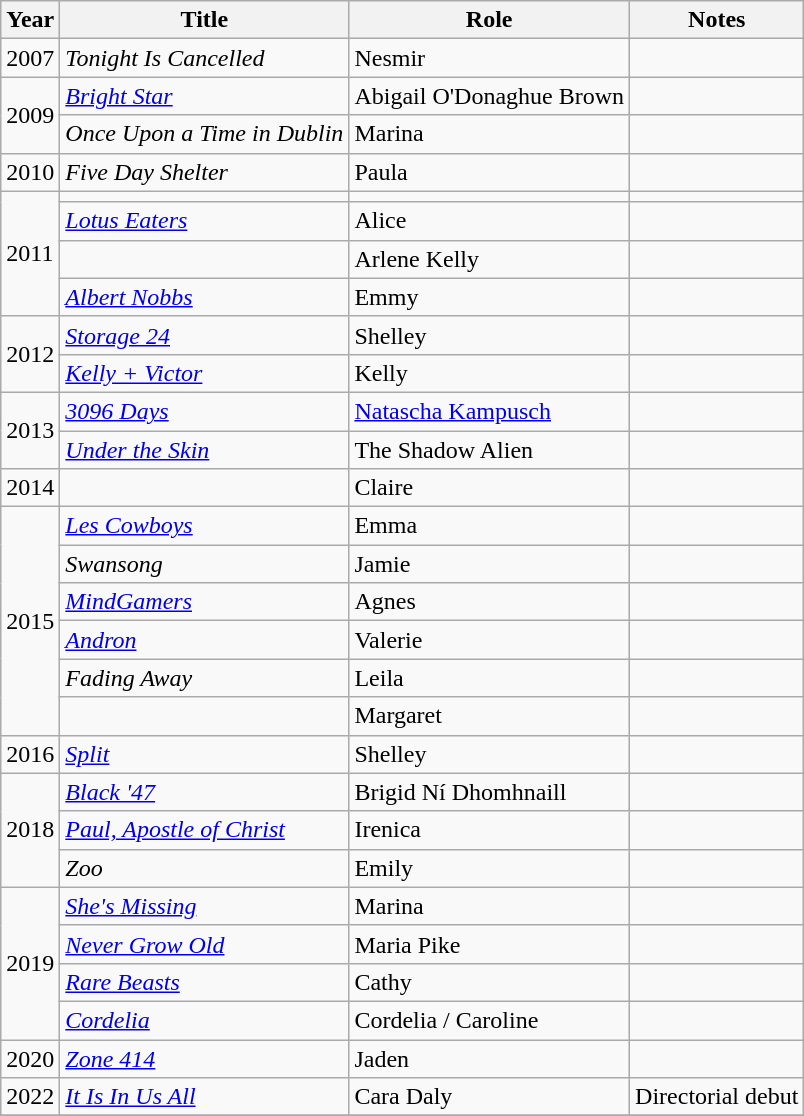<table class="wikitable sortable">
<tr>
<th>Year</th>
<th>Title</th>
<th>Role</th>
<th class="unsortable">Notes</th>
</tr>
<tr>
<td>2007</td>
<td><em>Tonight Is Cancelled</em></td>
<td>Nesmir</td>
<td></td>
</tr>
<tr>
<td rowspan=2>2009</td>
<td><em><a href='#'>Bright Star</a></em></td>
<td>Abigail O'Donaghue Brown</td>
<td></td>
</tr>
<tr>
<td><em>Once Upon a Time in Dublin</em></td>
<td>Marina</td>
<td></td>
</tr>
<tr>
<td>2010</td>
<td><em>Five Day Shelter</em></td>
<td>Paula</td>
<td></td>
</tr>
<tr>
<td rowspan=4>2011</td>
<td><em></em></td>
<td></td>
</tr>
<tr>
<td><em><a href='#'>Lotus Eaters</a></em></td>
<td>Alice</td>
<td></td>
</tr>
<tr>
<td><em></em></td>
<td>Arlene Kelly</td>
<td></td>
</tr>
<tr>
<td><em><a href='#'>Albert Nobbs</a></em></td>
<td>Emmy</td>
<td></td>
</tr>
<tr>
<td rowspan=2>2012</td>
<td><em><a href='#'>Storage 24</a></em></td>
<td>Shelley</td>
<td></td>
</tr>
<tr>
<td><em><a href='#'>Kelly + Victor</a></em></td>
<td>Kelly</td>
<td></td>
</tr>
<tr>
<td rowspan=2>2013</td>
<td><em><a href='#'>3096 Days</a></em></td>
<td><a href='#'>Natascha Kampusch</a></td>
<td></td>
</tr>
<tr>
<td><a href='#'><em>Under the Skin</em></a></td>
<td>The Shadow Alien</td>
<td></td>
</tr>
<tr>
<td>2014</td>
<td><em></em></td>
<td>Claire</td>
<td></td>
</tr>
<tr>
<td rowspan=6>2015</td>
<td><em><a href='#'>Les Cowboys</a></em></td>
<td>Emma</td>
<td></td>
</tr>
<tr>
<td><em>Swansong</em></td>
<td>Jamie</td>
<td></td>
</tr>
<tr>
<td><em><a href='#'>MindGamers</a></em></td>
<td>Agnes</td>
<td></td>
</tr>
<tr>
<td><em><a href='#'>Andron</a></em></td>
<td>Valerie</td>
<td></td>
</tr>
<tr>
<td><em>Fading Away</em></td>
<td>Leila</td>
<td></td>
</tr>
<tr>
<td><em></em></td>
<td>Margaret</td>
<td></td>
</tr>
<tr>
<td>2016</td>
<td><em><a href='#'>Split</a></em></td>
<td>Shelley</td>
<td></td>
</tr>
<tr>
<td rowspan=3>2018</td>
<td><em><a href='#'>Black '47</a></em></td>
<td>Brigid Ní Dhomhnaill</td>
<td></td>
</tr>
<tr>
<td><em><a href='#'>Paul, Apostle of Christ</a></em></td>
<td>Irenica</td>
<td></td>
</tr>
<tr>
<td><em>Zoo</em></td>
<td>Emily</td>
<td></td>
</tr>
<tr>
<td rowspan=4>2019</td>
<td><em><a href='#'>She's Missing</a></em></td>
<td>Marina</td>
<td></td>
</tr>
<tr>
<td><em><a href='#'>Never Grow Old</a></em></td>
<td>Maria Pike</td>
<td></td>
</tr>
<tr>
<td><em><a href='#'>Rare Beasts</a></em></td>
<td>Cathy</td>
<td></td>
</tr>
<tr>
<td><em><a href='#'>Cordelia</a></em></td>
<td>Cordelia / Caroline</td>
<td></td>
</tr>
<tr>
<td>2020</td>
<td><em><a href='#'>Zone 414</a></em></td>
<td>Jaden</td>
<td></td>
</tr>
<tr>
<td>2022</td>
<td><em><a href='#'>It Is In Us All</a></em></td>
<td>Cara Daly</td>
<td>Directorial debut</td>
</tr>
<tr>
</tr>
</table>
